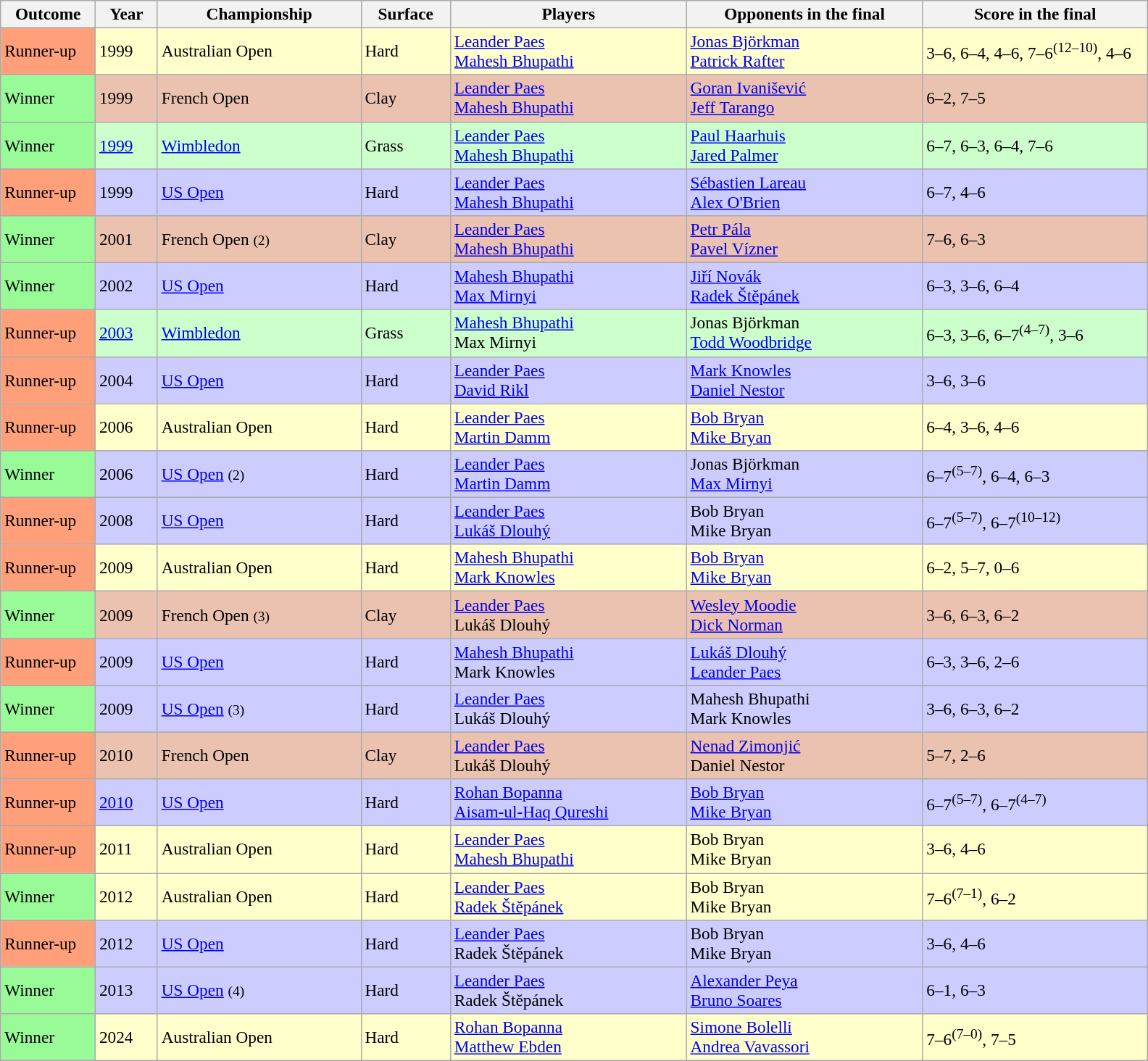<table class=wikitable style=font-size:97%>
<tr>
<th width=80>Outcome</th>
<th width=50>Year</th>
<th width=180>Championship</th>
<th width=75>Surface</th>
<th width=210>Players</th>
<th width=210>Opponents in the final</th>
<th width=200>Score in the final</th>
</tr>
<tr bgcolor=FFFFCC>
<td bgcolor=FFA07A>Runner-up</td>
<td>1999</td>
<td>Australian Open</td>
<td>Hard</td>
<td> <a href='#'>Leander Paes</a><br> <a href='#'>Mahesh Bhupathi</a></td>
<td> <a href='#'>Jonas Björkman</a><br> <a href='#'>Patrick Rafter</a></td>
<td>3–6, 6–4, 4–6, 7–6<sup>(12–10)</sup>, 4–6</td>
</tr>
<tr bgcolor=#ebc2af>
<td bgcolor=98FB98>Winner</td>
<td>1999</td>
<td>French Open</td>
<td>Clay</td>
<td> <a href='#'>Leander Paes</a><br> <a href='#'>Mahesh Bhupathi</a></td>
<td> <a href='#'>Goran Ivanišević</a><br> <a href='#'>Jeff Tarango</a></td>
<td>6–2, 7–5</td>
</tr>
<tr bgcolor=CCFFCC>
<td bgcolor=98FB98>Winner</td>
<td><a href='#'>1999</a></td>
<td><a href='#'>Wimbledon</a></td>
<td>Grass</td>
<td> <a href='#'>Leander Paes</a><br> <a href='#'>Mahesh Bhupathi</a></td>
<td> <a href='#'>Paul Haarhuis</a><br> <a href='#'>Jared Palmer</a></td>
<td>6–7, 6–3, 6–4, 7–6</td>
</tr>
<tr bgcolor=#ccccff>
<td bgcolor=FFA07A>Runner-up</td>
<td>1999</td>
<td><a href='#'>US Open</a></td>
<td>Hard</td>
<td> <a href='#'>Leander Paes</a><br> <a href='#'>Mahesh Bhupathi</a></td>
<td> <a href='#'>Sébastien Lareau</a><br> <a href='#'>Alex O'Brien</a></td>
<td>6–7, 4–6</td>
</tr>
<tr bgcolor=#ebc2af>
<td bgcolor=98FB98>Winner</td>
<td>2001</td>
<td>French Open <small>(2)</small></td>
<td>Clay</td>
<td> <a href='#'>Leander Paes</a><br> <a href='#'>Mahesh Bhupathi</a></td>
<td> <a href='#'>Petr Pála</a><br> <a href='#'>Pavel Vízner</a></td>
<td>7–6, 6–3</td>
</tr>
<tr bgcolor=#ccccff>
<td bgcolor=98FB98>Winner</td>
<td>2002</td>
<td><a href='#'>US Open</a></td>
<td>Hard</td>
<td> <a href='#'>Mahesh Bhupathi</a><br> <a href='#'>Max Mirnyi</a></td>
<td> <a href='#'>Jiří Novák</a><br> <a href='#'>Radek Štěpánek</a></td>
<td>6–3, 3–6, 6–4</td>
</tr>
<tr bgcolor=CCFFCC>
<td bgcolor=FFA07A>Runner-up</td>
<td><a href='#'>2003</a></td>
<td><a href='#'>Wimbledon</a></td>
<td>Grass</td>
<td> <a href='#'>Mahesh Bhupathi</a><br> Max Mirnyi</td>
<td> Jonas Björkman<br> <a href='#'>Todd Woodbridge</a></td>
<td>6–3, 3–6, 6–7<sup>(4–7)</sup>, 3–6</td>
</tr>
<tr bgcolor=#ccccff>
<td bgcolor=FFA07A>Runner-up</td>
<td>2004</td>
<td><a href='#'>US Open</a></td>
<td>Hard</td>
<td> <a href='#'>Leander Paes</a><br> <a href='#'>David Rikl</a></td>
<td> <a href='#'>Mark Knowles</a><br> <a href='#'>Daniel Nestor</a></td>
<td>3–6, 3–6</td>
</tr>
<tr bgcolor=FFFFCC>
<td bgcolor=FFA07A>Runner-up</td>
<td>2006</td>
<td>Australian Open</td>
<td>Hard</td>
<td> <a href='#'>Leander Paes</a><br> <a href='#'>Martin Damm</a></td>
<td> <a href='#'>Bob Bryan</a><br> <a href='#'>Mike Bryan</a></td>
<td>6–4, 3–6, 4–6</td>
</tr>
<tr bgcolor=#ccccff>
<td bgcolor=98FB98>Winner</td>
<td>2006</td>
<td><a href='#'>US Open</a> <small>(2)</small></td>
<td>Hard</td>
<td> <a href='#'>Leander Paes</a><br> <a href='#'>Martin Damm</a></td>
<td> Jonas Björkman<br> <a href='#'>Max Mirnyi</a></td>
<td>6–7<sup>(5–7)</sup>, 6–4, 6–3</td>
</tr>
<tr bgcolor=#ccccff>
<td bgcolor=FFA07A>Runner-up</td>
<td>2008</td>
<td><a href='#'>US Open</a></td>
<td>Hard</td>
<td> <a href='#'>Leander Paes</a><br> <a href='#'>Lukáš Dlouhý</a></td>
<td> Bob Bryan<br> Mike Bryan</td>
<td>6–7<sup>(5–7)</sup>, 6–7<sup>(10–12)</sup></td>
</tr>
<tr bgcolor=FFFFCC>
<td bgcolor=FFA07A>Runner-up</td>
<td>2009</td>
<td>Australian Open</td>
<td>Hard</td>
<td> <a href='#'>Mahesh Bhupathi</a><br> <a href='#'>Mark Knowles</a></td>
<td> <a href='#'>Bob Bryan</a><br> <a href='#'>Mike Bryan</a></td>
<td>6–2, 5–7, 0–6</td>
</tr>
<tr bgcolor=#ebc2af>
<td bgcolor=98FB98>Winner</td>
<td>2009</td>
<td>French Open <small>(3)</small></td>
<td>Clay</td>
<td> <a href='#'>Leander Paes</a><br> Lukáš Dlouhý</td>
<td> <a href='#'>Wesley Moodie</a><br> <a href='#'>Dick Norman</a></td>
<td>3–6, 6–3, 6–2</td>
</tr>
<tr bgcolor=#ccccff>
<td bgcolor=FFA07A>Runner-up</td>
<td>2009</td>
<td><a href='#'>US Open</a></td>
<td>Hard</td>
<td> <a href='#'>Mahesh Bhupathi</a><br> Mark Knowles</td>
<td> <a href='#'>Lukáš Dlouhý</a><br> <a href='#'>Leander Paes</a></td>
<td>6–3, 3–6, 2–6</td>
</tr>
<tr bgcolor=#ccccff>
<td bgcolor=98FB98>Winner</td>
<td>2009</td>
<td><a href='#'>US Open</a> <small>(3)</small></td>
<td>Hard</td>
<td> <a href='#'>Leander Paes</a><br> Lukáš Dlouhý</td>
<td> Mahesh Bhupathi<br> Mark Knowles</td>
<td>3–6, 6–3, 6–2</td>
</tr>
<tr bgcolor=#ebc2af>
<td bgcolor=FFA07A>Runner-up</td>
<td>2010</td>
<td>French Open</td>
<td>Clay</td>
<td> <a href='#'>Leander Paes</a><br> Lukáš Dlouhý</td>
<td> <a href='#'>Nenad Zimonjić</a><br> Daniel Nestor</td>
<td>5–7, 2–6</td>
</tr>
<tr style="background:#ccf;">
<td style="background:#ffa07a;">Runner-up</td>
<td><a href='#'>2010</a></td>
<td><a href='#'>US Open</a></td>
<td>Hard</td>
<td> <a href='#'>Rohan Bopanna</a><br> <a href='#'>Aisam-ul-Haq Qureshi</a></td>
<td> <a href='#'>Bob Bryan</a> <br>  <a href='#'>Mike Bryan</a></td>
<td>6–7<sup>(5–7)</sup>, 6–7<sup>(4–7)</sup></td>
</tr>
<tr bgcolor=FFFFCC>
<td bgcolor=FFA07A>Runner-up</td>
<td>2011</td>
<td>Australian Open</td>
<td>Hard</td>
<td> <a href='#'>Leander Paes</a><br> <a href='#'>Mahesh Bhupathi</a></td>
<td> Bob Bryan<br> Mike Bryan</td>
<td>3–6, 4–6</td>
</tr>
<tr bgcolor=FFFFCC>
<td bgcolor=98FB98>Winner</td>
<td>2012</td>
<td>Australian Open</td>
<td>Hard</td>
<td> <a href='#'>Leander Paes</a><br> <a href='#'>Radek Štěpánek</a></td>
<td> Bob Bryan<br> Mike Bryan</td>
<td>7–6<sup>(7–1)</sup>, 6–2</td>
</tr>
<tr bgcolor=#ccccff>
<td bgcolor=FFA07A>Runner-up</td>
<td>2012</td>
<td><a href='#'>US Open</a></td>
<td>Hard</td>
<td> <a href='#'>Leander Paes</a><br> Radek Štěpánek</td>
<td> Bob Bryan<br> Mike Bryan</td>
<td>3–6, 4–6</td>
</tr>
<tr bgcolor=#ccccff>
<td bgcolor=98FB98>Winner</td>
<td>2013</td>
<td><a href='#'>US Open</a> <small>(4)</small></td>
<td>Hard</td>
<td> <a href='#'>Leander Paes</a><br> Radek Štěpánek</td>
<td> <a href='#'>Alexander Peya</a><br> <a href='#'>Bruno Soares</a></td>
<td>6–1, 6–3</td>
</tr>
<tr bgcolor=FFFFCC>
<td bgcolor=98FB98>Winner</td>
<td>2024</td>
<td>Australian Open</td>
<td>Hard</td>
<td> <a href='#'>Rohan Bopanna</a><br> <a href='#'>Matthew Ebden</a></td>
<td> <a href='#'>Simone Bolelli</a><br> <a href='#'>Andrea Vavassori</a></td>
<td>7–6<sup>(7–0)</sup>, 7–5</td>
</tr>
</table>
